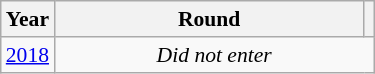<table class="wikitable" style="text-align: center; font-size:90%">
<tr>
<th>Year</th>
<th style="width:200px">Round</th>
<th></th>
</tr>
<tr>
<td><a href='#'>2018</a></td>
<td colspan="2"><em>Did not enter</em></td>
</tr>
</table>
